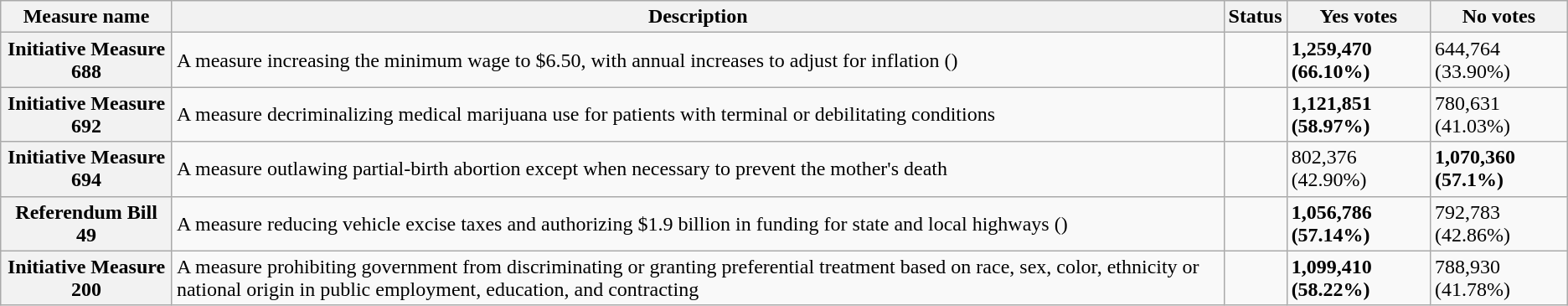<table class="wikitable sortable plainrowheaders">
<tr>
<th scope=col>Measure name</th>
<th scope=col class=unsortable>Description</th>
<th scope=col>Status</th>
<th scope=col>Yes votes</th>
<th scope=col>No votes</th>
</tr>
<tr>
<th scope=row>Initiative Measure 688</th>
<td>A measure increasing the minimum wage to $6.50, with annual increases to adjust for inflation ()</td>
<td></td>
<td><strong>1,259,470 (66.10%)</strong></td>
<td>644,764 (33.90%)</td>
</tr>
<tr>
<th scope=row>Initiative Measure 692</th>
<td>A measure decriminalizing medical marijuana use for patients with terminal or debilitating conditions</td>
<td></td>
<td><strong>1,121,851 (58.97%)</strong></td>
<td>780,631 (41.03%)</td>
</tr>
<tr>
<th scope=row>Initiative Measure 694</th>
<td>A measure outlawing partial-birth abortion except when necessary to prevent the mother's death</td>
<td></td>
<td>802,376 (42.90%)</td>
<td><strong>1,070,360 (57.1%)</strong></td>
</tr>
<tr>
<th scope=row>Referendum Bill 49</th>
<td>A measure reducing vehicle excise taxes and authorizing $1.9 billion in funding for state and local highways ()</td>
<td></td>
<td><strong>1,056,786 (57.14%)</strong></td>
<td>792,783 (42.86%)</td>
</tr>
<tr>
<th scope=row>Initiative Measure 200</th>
<td>A measure prohibiting government from discriminating or granting preferential treatment based on race, sex, color, ethnicity or national origin in public employment, education, and contracting</td>
<td></td>
<td><strong>1,099,410 (58.22%)</strong></td>
<td>788,930 (41.78%)</td>
</tr>
</table>
